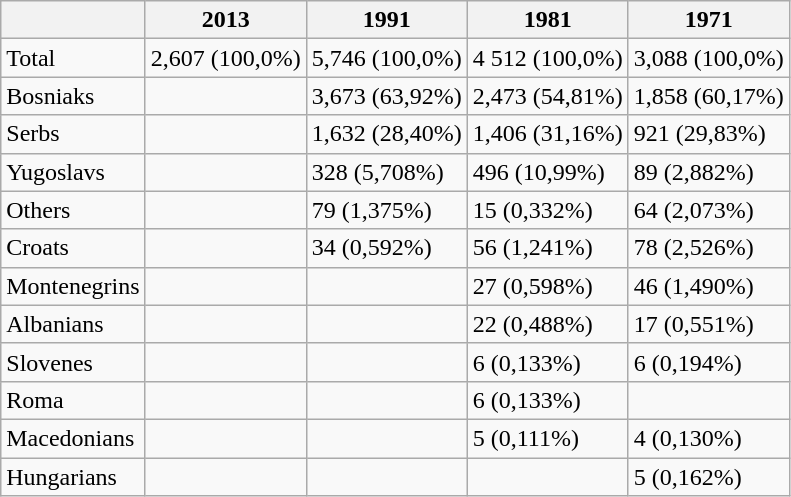<table class="wikitable">
<tr>
<th></th>
<th>2013</th>
<th>1991</th>
<th>1981</th>
<th>1971</th>
</tr>
<tr>
<td>Total</td>
<td>2,607 (100,0%)</td>
<td>5,746 (100,0%)</td>
<td>4 512 (100,0%)</td>
<td>3,088 (100,0%)</td>
</tr>
<tr>
<td>Bosniaks</td>
<td></td>
<td>3,673 (63,92%)</td>
<td>2,473 (54,81%)</td>
<td>1,858 (60,17%)</td>
</tr>
<tr>
<td>Serbs</td>
<td></td>
<td>1,632 (28,40%)</td>
<td>1,406 (31,16%)</td>
<td>921 (29,83%)</td>
</tr>
<tr>
<td>Yugoslavs</td>
<td></td>
<td>328 (5,708%)</td>
<td>496 (10,99%)</td>
<td>89 (2,882%)</td>
</tr>
<tr>
<td>Others</td>
<td></td>
<td>79 (1,375%)</td>
<td>15 (0,332%)</td>
<td>64 (2,073%)</td>
</tr>
<tr>
<td>Croats</td>
<td></td>
<td>34 (0,592%)</td>
<td>56 (1,241%)</td>
<td>78 (2,526%)</td>
</tr>
<tr>
<td>Montenegrins</td>
<td></td>
<td></td>
<td>27 (0,598%)</td>
<td>46 (1,490%)</td>
</tr>
<tr>
<td>Albanians</td>
<td></td>
<td></td>
<td>22 (0,488%)</td>
<td>17 (0,551%)</td>
</tr>
<tr>
<td>Slovenes</td>
<td></td>
<td></td>
<td>6 (0,133%)</td>
<td>6 (0,194%)</td>
</tr>
<tr>
<td>Roma</td>
<td></td>
<td></td>
<td>6 (0,133%)</td>
<td></td>
</tr>
<tr>
<td>Macedonians</td>
<td></td>
<td></td>
<td>5 (0,111%)</td>
<td>4 (0,130%)</td>
</tr>
<tr>
<td>Hungarians</td>
<td></td>
<td></td>
<td></td>
<td>5 (0,162%)</td>
</tr>
</table>
